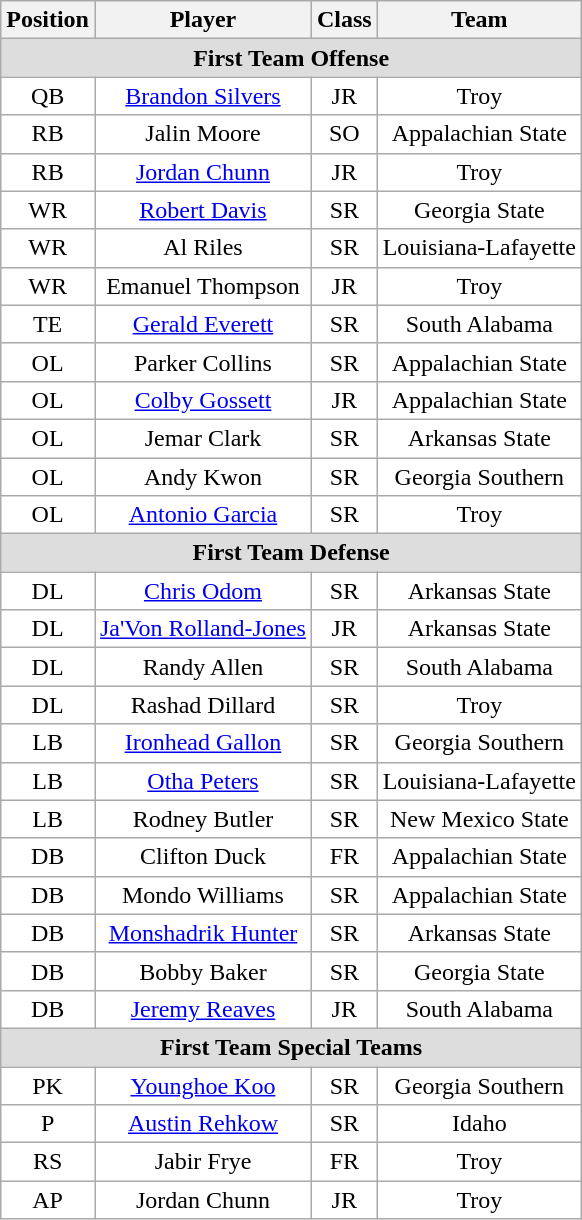<table class="wikitable sortable">
<tr>
<th>Position</th>
<th>Player</th>
<th>Class</th>
<th>Team</th>
</tr>
<tr>
<td colspan="4" style="text-align:center; background:#ddd;"><strong>First Team Offense </strong></td>
</tr>
<tr style="text-align:center;">
<td style="background:white">QB</td>
<td style="background:white"><a href='#'>Brandon Silvers</a></td>
<td style="background:white">JR</td>
<td style="background:white">Troy</td>
</tr>
<tr style="text-align:center;">
<td style="background:white">RB</td>
<td style="background:white">Jalin Moore</td>
<td style="background:white">SO</td>
<td style="background:white">Appalachian State</td>
</tr>
<tr style="text-align:center;">
<td style="background:white">RB</td>
<td style="background:white"><a href='#'>Jordan Chunn</a></td>
<td style="background:white">JR</td>
<td style="background:white">Troy</td>
</tr>
<tr style="text-align:center;">
<td style="background:white">WR</td>
<td style="background:white"><a href='#'>Robert Davis</a></td>
<td style="background:white">SR</td>
<td style="background:white">Georgia State</td>
</tr>
<tr style="text-align:center;">
<td style="background:white">WR</td>
<td style="background:white">Al Riles</td>
<td style="background:white">SR</td>
<td style="background:white">Louisiana-Lafayette</td>
</tr>
<tr style="text-align:center;">
<td style="background:white">WR</td>
<td style="background:white">Emanuel Thompson</td>
<td style="background:white">JR</td>
<td style="background:white">Troy</td>
</tr>
<tr style="text-align:center;">
<td style="background:white">TE</td>
<td style="background:white"><a href='#'>Gerald Everett</a></td>
<td style="background:white">SR</td>
<td style="background:white">South Alabama</td>
</tr>
<tr style="text-align:center;">
<td style="background:white">OL</td>
<td style="background:white">Parker Collins</td>
<td style="background:white">SR</td>
<td style="background:white">Appalachian State</td>
</tr>
<tr style="text-align:center;">
<td style="background:white">OL</td>
<td style="background:white"><a href='#'>Colby Gossett</a></td>
<td style="background:white">JR</td>
<td style="background:white">Appalachian State</td>
</tr>
<tr style="text-align:center;">
<td style="background:white">OL</td>
<td style="background:white">Jemar Clark</td>
<td style="background:white">SR</td>
<td style="background:white">Arkansas State</td>
</tr>
<tr style="text-align:center;">
<td style="background:white">OL</td>
<td style="background:white">Andy Kwon</td>
<td style="background:white">SR</td>
<td style="background:white">Georgia Southern</td>
</tr>
<tr style="text-align:center;">
<td style="background:white">OL</td>
<td style="background:white"><a href='#'>Antonio Garcia</a></td>
<td style="background:white">SR</td>
<td style="background:white">Troy</td>
</tr>
<tr>
<td colspan="4" style="text-align:center; background:#ddd;"><strong>First Team Defense</strong></td>
</tr>
<tr style="text-align:center;">
<td style="background:white">DL</td>
<td style="background:white"><a href='#'>Chris Odom</a></td>
<td style="background:white">SR</td>
<td style="background:white">Arkansas State</td>
</tr>
<tr style="text-align:center;">
<td style="background:white">DL</td>
<td style="background:white"><a href='#'>Ja'Von Rolland-Jones</a></td>
<td style="background:white">JR</td>
<td style="background:white">Arkansas State</td>
</tr>
<tr style="text-align:center;">
<td style="background:white">DL</td>
<td style="background:white">Randy Allen</td>
<td style="background:white">SR</td>
<td style="background:white">South Alabama</td>
</tr>
<tr style="text-align:center;">
<td style="background:white">DL</td>
<td style="background:white">Rashad Dillard</td>
<td style="background:white">SR</td>
<td style="background:white">Troy</td>
</tr>
<tr style="text-align:center;">
<td style="background:white">LB</td>
<td style="background:white"><a href='#'>Ironhead Gallon</a></td>
<td style="background:white">SR</td>
<td style="background:white">Georgia Southern</td>
</tr>
<tr style="text-align:center;">
<td style="background:white">LB</td>
<td style="background:white"><a href='#'>Otha Peters</a></td>
<td style="background:white">SR</td>
<td style="background:white">Louisiana-Lafayette</td>
</tr>
<tr style="text-align:center;">
<td style="background:white">LB</td>
<td style="background:white">Rodney Butler</td>
<td style="background:white">SR</td>
<td style="background:white">New Mexico State</td>
</tr>
<tr style="text-align:center;">
<td style="background:white">DB</td>
<td style="background:white">Clifton Duck</td>
<td style="background:white">FR</td>
<td style="background:white">Appalachian State</td>
</tr>
<tr style="text-align:center;">
<td style="background:white">DB</td>
<td style="background:white">Mondo Williams</td>
<td style="background:white">SR</td>
<td style="background:white">Appalachian State</td>
</tr>
<tr style="text-align:center;">
<td style="background:white">DB</td>
<td style="background:white"><a href='#'>Monshadrik Hunter</a></td>
<td style="background:white">SR</td>
<td style="background:white">Arkansas State</td>
</tr>
<tr style="text-align:center;">
<td style="background:white">DB</td>
<td style="background:white">Bobby Baker</td>
<td style="background:white">SR</td>
<td style="background:white">Georgia State</td>
</tr>
<tr style="text-align:center;">
<td style="background:white">DB</td>
<td style="background:white"><a href='#'>Jeremy Reaves</a></td>
<td style="background:white">JR</td>
<td style="background:white">South Alabama</td>
</tr>
<tr>
<td colspan="4" style="text-align:center; background:#ddd;"><strong>First Team Special Teams</strong></td>
</tr>
<tr style="text-align:center;">
<td style="background:white">PK</td>
<td style="background:white"><a href='#'>Younghoe Koo</a></td>
<td style="background:white">SR</td>
<td style="background:white">Georgia Southern</td>
</tr>
<tr style="text-align:center;">
<td style="background:white">P</td>
<td style="background:white"><a href='#'>Austin Rehkow</a></td>
<td style="background:white">SR</td>
<td style="background:white">Idaho</td>
</tr>
<tr style="text-align:center;">
<td style="background:white">RS</td>
<td style="background:white">Jabir Frye</td>
<td style="background:white">FR</td>
<td style="background:white">Troy</td>
</tr>
<tr style="text-align:center;">
<td style="background:white">AP</td>
<td style="background:white">Jordan Chunn</td>
<td style="background:white">JR</td>
<td style="background:white">Troy</td>
</tr>
</table>
